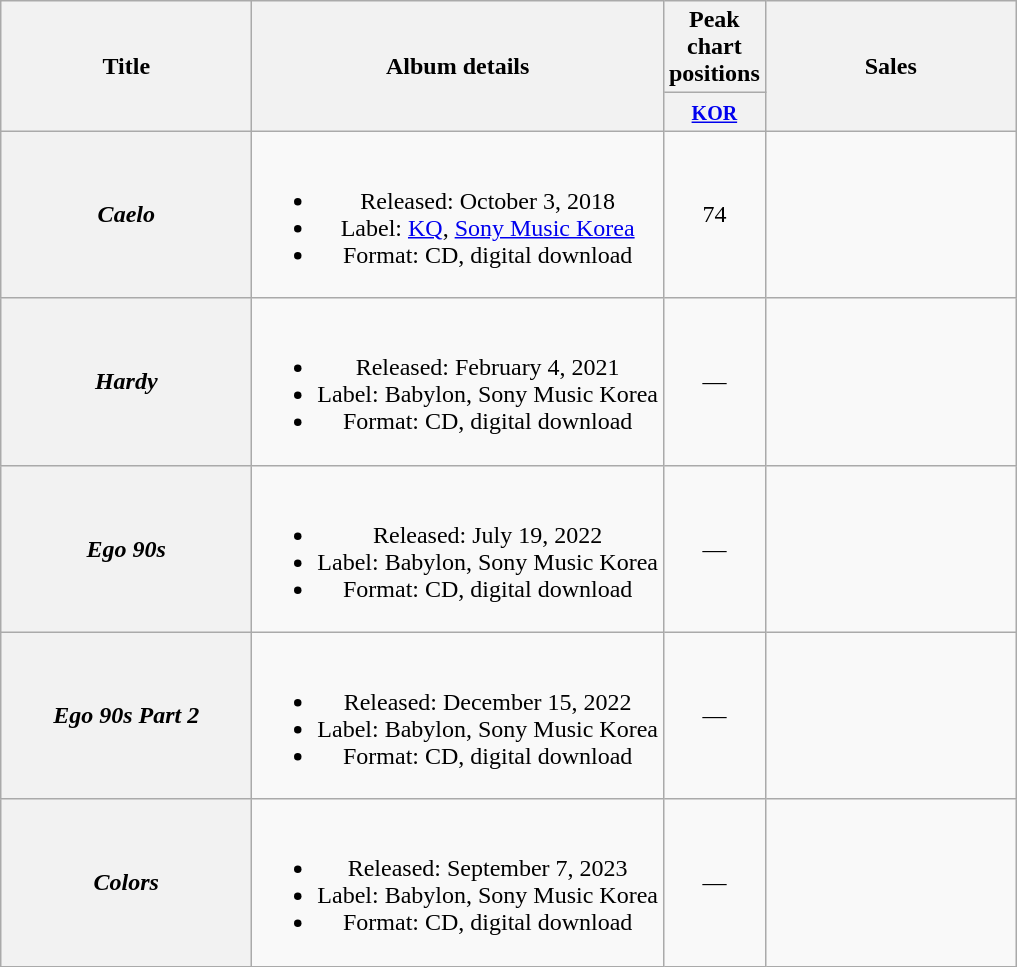<table class="wikitable plainrowheaders" style="text-align:center;">
<tr>
<th rowspan="2" scope="col" style="width:10em;">Title</th>
<th rowspan="2" scope="col">Album details</th>
<th scope="col" style="width:3em;">Peak chart positions</th>
<th rowspan="2" scope="col" style="width:10em;">Sales</th>
</tr>
<tr>
<th><small><a href='#'>KOR</a></small><br></th>
</tr>
<tr>
<th scope="row"><em>Caelo</em></th>
<td><br><ul><li>Released: October 3, 2018</li><li>Label: <a href='#'>KQ</a>, <a href='#'>Sony Music Korea</a></li><li>Format: CD, digital download</li></ul></td>
<td>74</td>
<td></td>
</tr>
<tr>
<th scope="row"><em>Hardy</em></th>
<td><br><ul><li>Released: February 4, 2021</li><li>Label: Babylon, Sony Music Korea</li><li>Format: CD, digital download</li></ul></td>
<td>—</td>
<td></td>
</tr>
<tr>
<th scope="row"><em>Ego 90s</em></th>
<td><br><ul><li>Released: July 19, 2022</li><li>Label: Babylon, Sony Music Korea</li><li>Format: CD, digital download</li></ul></td>
<td>—</td>
<td></td>
</tr>
<tr>
<th scope="row"><em>Ego 90s Part 2</em></th>
<td><br><ul><li>Released: December 15, 2022</li><li>Label: Babylon, Sony Music Korea</li><li>Format: CD, digital download</li></ul></td>
<td>—</td>
<td></td>
</tr>
<tr>
<th scope="row"><em>Colors</em></th>
<td><br><ul><li>Released: September 7, 2023</li><li>Label: Babylon, Sony Music Korea</li><li>Format: CD, digital download</li></ul></td>
<td>—</td>
<td></td>
</tr>
</table>
